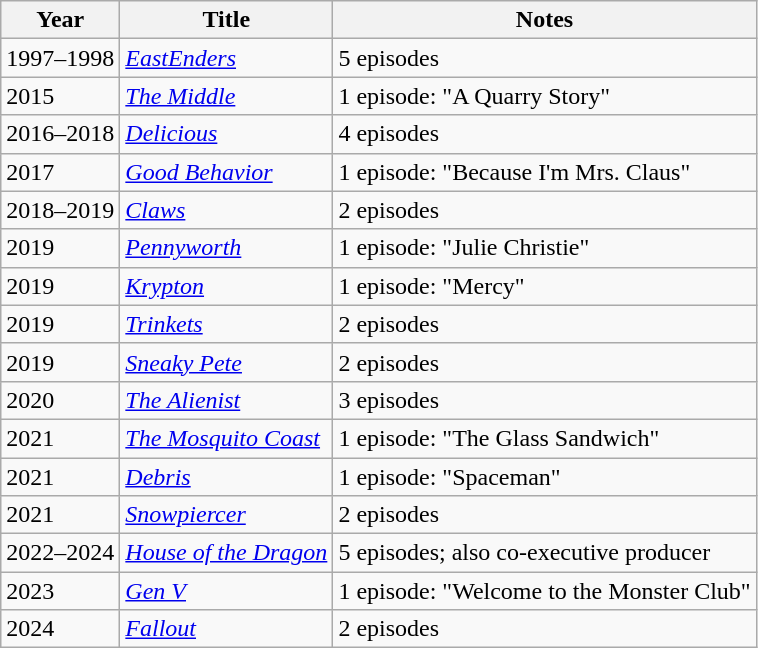<table class="wikitable">
<tr>
<th>Year</th>
<th>Title</th>
<th>Notes</th>
</tr>
<tr>
<td>1997–1998</td>
<td><em><a href='#'>EastEnders</a></em></td>
<td>5 episodes</td>
</tr>
<tr>
<td>2015</td>
<td><a href='#'><em>The Middle</em></a></td>
<td>1 episode: "A Quarry Story"</td>
</tr>
<tr>
<td>2016–2018</td>
<td><em><a href='#'>Delicious</a></em></td>
<td>4 episodes</td>
</tr>
<tr>
<td>2017</td>
<td><a href='#'><em>Good Behavior</em></a></td>
<td>1 episode: "Because I'm Mrs. Claus"</td>
</tr>
<tr>
<td>2018–2019</td>
<td><em><a href='#'>Claws</a></em></td>
<td>2 episodes</td>
</tr>
<tr>
<td>2019</td>
<td><em><a href='#'>Pennyworth</a></em></td>
<td>1 episode: "Julie Christie"</td>
</tr>
<tr>
<td>2019</td>
<td><em><a href='#'>Krypton</a></em></td>
<td>1 episode: "Mercy"</td>
</tr>
<tr>
<td>2019</td>
<td><em><a href='#'>Trinkets</a></em></td>
<td>2 episodes</td>
</tr>
<tr>
<td>2019</td>
<td><em><a href='#'>Sneaky Pete</a></em></td>
<td>2 episodes</td>
</tr>
<tr>
<td>2020</td>
<td><em><a href='#'>The Alienist</a></em></td>
<td>3 episodes</td>
</tr>
<tr>
<td>2021</td>
<td><em><a href='#'>The Mosquito Coast</a></em></td>
<td>1 episode: "The Glass Sandwich"</td>
</tr>
<tr>
<td>2021</td>
<td><em><a href='#'>Debris</a></em></td>
<td>1 episode: "Spaceman"</td>
</tr>
<tr>
<td>2021</td>
<td><em><a href='#'>Snowpiercer</a></em></td>
<td>2 episodes</td>
</tr>
<tr>
<td>2022–2024</td>
<td><em><a href='#'>House of the Dragon</a></em></td>
<td>5 episodes; also co-executive producer</td>
</tr>
<tr>
<td>2023</td>
<td><em><a href='#'>Gen V</a></em></td>
<td>1 episode: "Welcome to the Monster Club"</td>
</tr>
<tr>
<td>2024</td>
<td><em><a href='#'>Fallout</a></em></td>
<td>2 episodes</td>
</tr>
</table>
